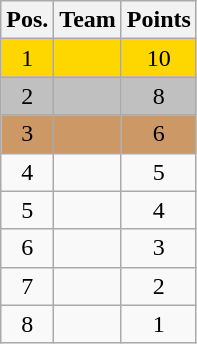<table class="wikitable" style="text-align:left;">
<tr>
<th>Pos.</th>
<th>Team</th>
<th>Points</th>
</tr>
<tr style="background:gold;">
<td align=center>1</td>
<td></td>
<td align=center>10</td>
</tr>
<tr style="background:silver;">
<td align=center>2</td>
<td></td>
<td align=center>8</td>
</tr>
<tr style="background:#c96;">
<td align=center>3</td>
<td></td>
<td align=center>6</td>
</tr>
<tr>
<td align=center>4</td>
<td></td>
<td align=center>5</td>
</tr>
<tr>
<td align=center>5</td>
<td></td>
<td align=center>4</td>
</tr>
<tr>
<td align=center>6</td>
<td></td>
<td align=center>3</td>
</tr>
<tr>
<td align=center>7</td>
<td></td>
<td align=center>2</td>
</tr>
<tr>
<td align=center>8</td>
<td></td>
<td align=center>1</td>
</tr>
</table>
